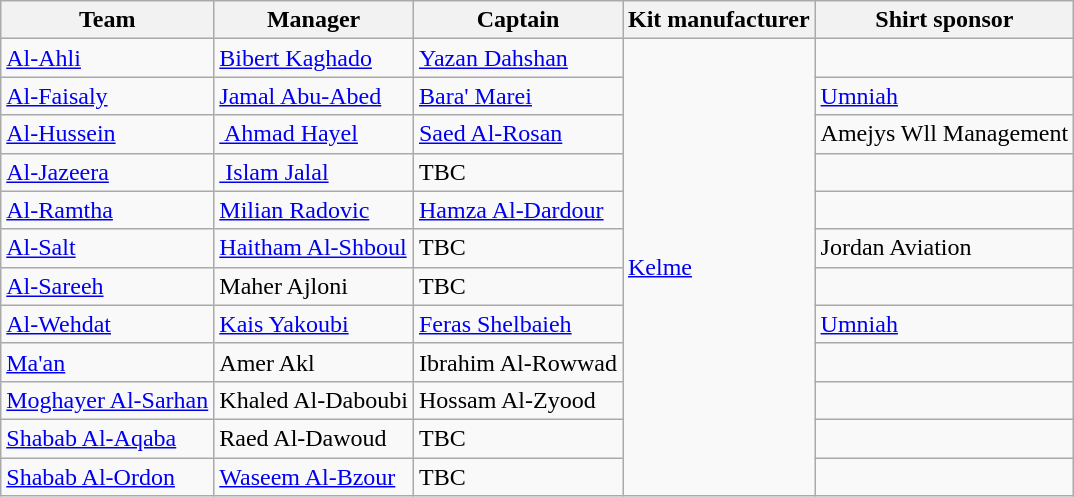<table class="wikitable sortable" style="text-align: left; font-size:100%">
<tr>
<th>Team</th>
<th>Manager</th>
<th>Captain</th>
<th>Kit manufacturer</th>
<th>Shirt sponsor</th>
</tr>
<tr>
<td><a href='#'>Al-Ahli</a></td>
<td> <a href='#'>Bibert Kaghado</a></td>
<td> <a href='#'>Yazan Dahshan</a></td>
<td rowspan="12"><a href='#'>Kelme</a></td>
<td></td>
</tr>
<tr>
<td><a href='#'>Al-Faisaly</a></td>
<td> <a href='#'>Jamal Abu-Abed</a></td>
<td> <a href='#'>Bara' Marei</a></td>
<td><a href='#'>Umniah</a></td>
</tr>
<tr>
<td><a href='#'>Al-Hussein</a></td>
<td> <a href='#'> Ahmad Hayel</a></td>
<td> <a href='#'>Saed Al-Rosan</a></td>
<td>Amejys Wll Management</td>
</tr>
<tr>
<td><a href='#'>Al-Jazeera</a></td>
<td> <a href='#'> Islam Jalal</a></td>
<td> TBC</td>
<td></td>
</tr>
<tr>
<td><a href='#'>Al-Ramtha</a></td>
<td> <a href='#'>Milian Radovic</a></td>
<td> <a href='#'>Hamza Al-Dardour</a></td>
<td></td>
</tr>
<tr>
<td><a href='#'>Al-Salt</a></td>
<td><a href='#'>Haitham Al-Shboul</a></td>
<td> TBC</td>
<td>Jordan Aviation</td>
</tr>
<tr>
<td><a href='#'>Al-Sareeh</a></td>
<td> Maher Ajloni</td>
<td> TBC</td>
<td></td>
</tr>
<tr>
<td><a href='#'>Al-Wehdat</a></td>
<td> <a href='#'>Kais Yakoubi</a></td>
<td> <a href='#'>Feras Shelbaieh</a></td>
<td><a href='#'>Umniah</a></td>
</tr>
<tr>
<td><a href='#'>Ma'an</a></td>
<td> Amer Akl</td>
<td> Ibrahim Al-Rowwad</td>
<td></td>
</tr>
<tr>
<td><a href='#'>Moghayer Al-Sarhan</a></td>
<td> Khaled Al-Daboubi</td>
<td> Hossam Al-Zyood</td>
<td></td>
</tr>
<tr>
<td><a href='#'>Shabab Al-Aqaba</a></td>
<td> Raed Al-Dawoud</td>
<td> TBC</td>
<td></td>
</tr>
<tr>
<td><a href='#'>Shabab Al-Ordon</a></td>
<td> <a href='#'>Waseem Al-Bzour</a></td>
<td> TBC</td>
<td></td>
</tr>
</table>
